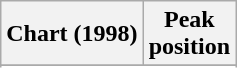<table class="wikitable sortable plainrowheaders" style="text-align:center">
<tr>
<th>Chart (1998)</th>
<th>Peak<br>position</th>
</tr>
<tr>
</tr>
<tr>
</tr>
</table>
